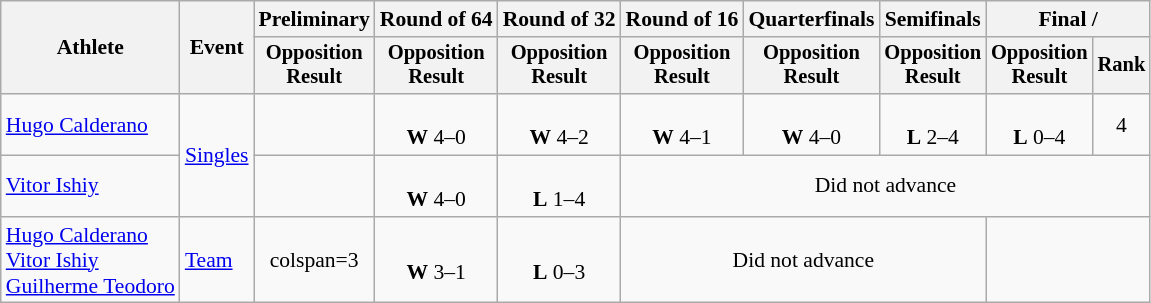<table class=wikitable style=font-size:90%;text-align:center>
<tr>
<th rowspan=2>Athlete</th>
<th rowspan=2>Event</th>
<th>Preliminary</th>
<th>Round of 64</th>
<th>Round of 32</th>
<th>Round of 16</th>
<th>Quarterfinals</th>
<th>Semifinals</th>
<th colspan=2>Final / </th>
</tr>
<tr style=font-size:95%>
<th>Opposition<br>Result</th>
<th>Opposition<br>Result</th>
<th>Opposition<br>Result</th>
<th>Opposition<br>Result</th>
<th>Opposition<br>Result</th>
<th>Opposition<br>Result</th>
<th>Opposition<br>Result</th>
<th>Rank</th>
</tr>
<tr>
<td align=left><a href='#'>Hugo Calderano</a></td>
<td align=left rowspan=2><a href='#'>Singles</a></td>
<td></td>
<td><br><strong>W</strong> 4–0</td>
<td><br><strong>W</strong> 4–2</td>
<td><br> <strong>W</strong> 4–1</td>
<td><br><strong>W</strong> 4–0</td>
<td><br><strong>L</strong> 2–4</td>
<td><br><strong>L</strong> 0–4</td>
<td>4</td>
</tr>
<tr align=center>
<td align=left><a href='#'>Vitor Ishiy</a></td>
<td></td>
<td><br><strong>W</strong> 4–0</td>
<td><br><strong>L</strong> 1–4</td>
<td colspan=5>Did not advance</td>
</tr>
<tr>
<td align=left><a href='#'>Hugo Calderano</a><br><a href='#'>Vitor Ishiy</a><br><a href='#'>Guilherme Teodoro</a></td>
<td align=left><a href='#'>Team</a></td>
<td>colspan=3 </td>
<td><br><strong>W</strong> 3–1</td>
<td><br><strong>L</strong> 0–3</td>
<td colspan=3>Did not advance</td>
</tr>
</table>
